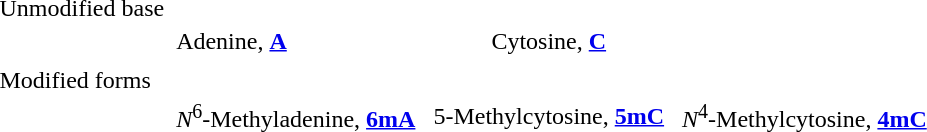<table>
<tr>
<td></td>
<td></td>
<td></td>
<td></td>
<td></td>
<td></td>
<td></td>
<td></td>
<td></td>
</tr>
<tr>
<td></td>
<td>Unmodified base</td>
<td></td>
<td></td>
<td> </td>
<td></td>
<td></td>
<td></td>
<td></td>
</tr>
<tr>
<td></td>
<td> </td>
<td></td>
<td>Adenine, <strong><a href='#'>A</a></strong></td>
<td> </td>
<td style="text-align:center">Cytosine, <strong><a href='#'>C</a></strong></td>
<td></td>
<td></td>
<td></td>
</tr>
<tr>
<td></td>
<td></td>
<td></td>
<td></td>
<td></td>
<td></td>
<td></td>
<td></td>
<td></td>
</tr>
<tr>
<td></td>
<td>Modified forms</td>
<td></td>
<td></td>
<td></td>
<td></td>
<td></td>
<td></td>
<td></td>
</tr>
<tr>
<td></td>
<td> </td>
<td></td>
<td><em>N</em><sup>6</sup>-Methyladenine, <strong><a href='#'>6mA</a></strong></td>
<td> </td>
<td>5-Methylcytosine, <strong><a href='#'>5mC</a></strong></td>
<td> </td>
<td><em>N</em><sup>4</sup>-Methylcytosine, <strong><a href='#'>4mC</a></strong></td>
<td></td>
</tr>
<tr>
<td></td>
<td></td>
<td></td>
<td></td>
<td></td>
<td></td>
<td></td>
<td></td>
<td></td>
</tr>
</table>
